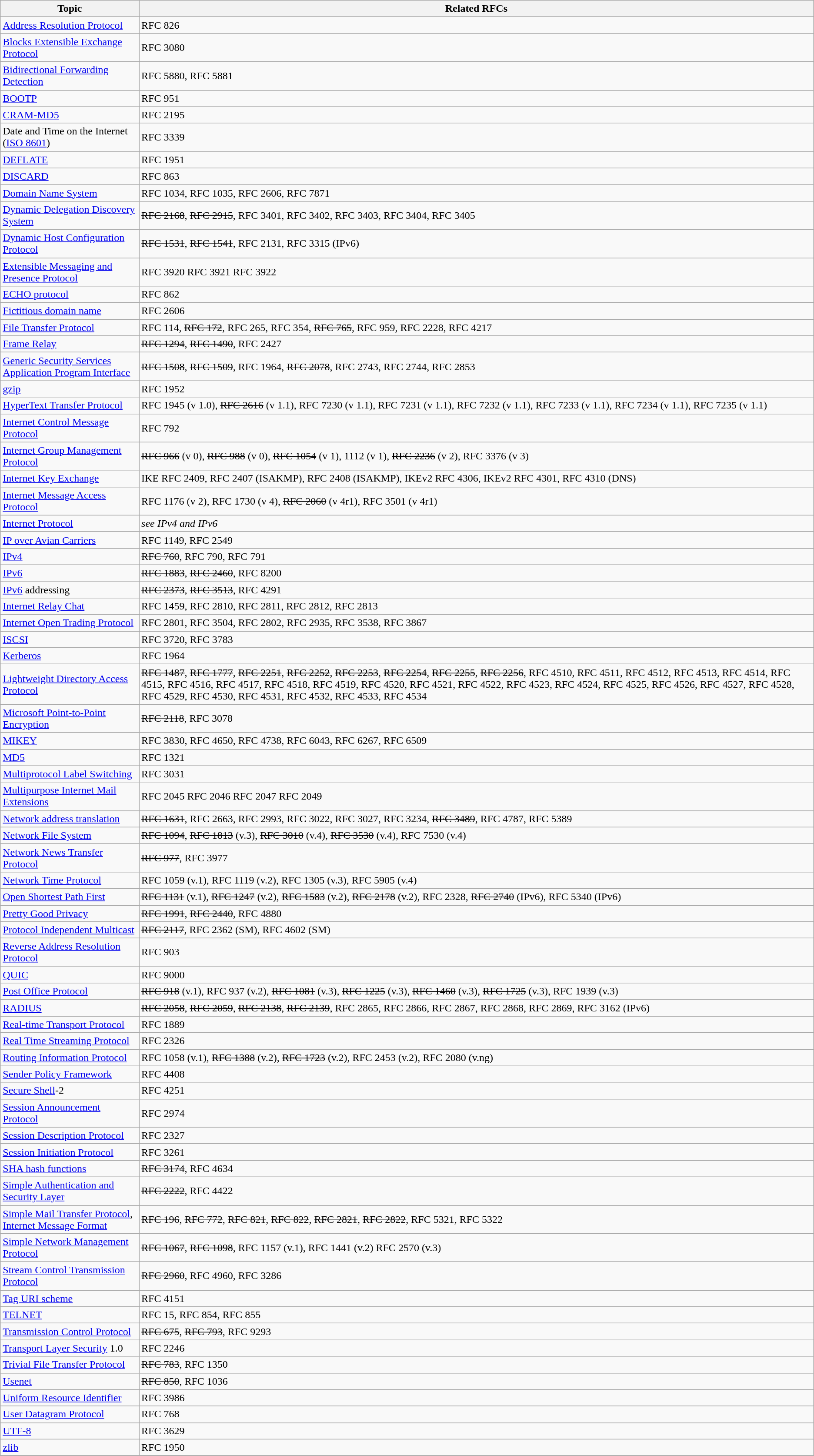<table class="wikitable">
<tr>
<th>Topic</th>
<th>Related RFCs</th>
</tr>
<tr>
<td><a href='#'>Address Resolution Protocol</a></td>
<td>RFC 826</td>
</tr>
<tr>
<td><a href='#'>Blocks Extensible Exchange Protocol</a></td>
<td>RFC 3080</td>
</tr>
<tr>
<td><a href='#'>Bidirectional Forwarding Detection</a></td>
<td>RFC 5880, RFC 5881</td>
</tr>
<tr>
<td><a href='#'>BOOTP</a></td>
<td>RFC 951</td>
</tr>
<tr>
<td><a href='#'>CRAM-MD5</a></td>
<td>RFC 2195</td>
</tr>
<tr>
<td>Date and Time on the Internet (<a href='#'>ISO 8601</a>)</td>
<td>RFC 3339</td>
</tr>
<tr>
<td><a href='#'>DEFLATE</a></td>
<td>RFC 1951</td>
</tr>
<tr>
<td><a href='#'>DISCARD</a></td>
<td>RFC 863</td>
</tr>
<tr>
<td><a href='#'>Domain Name System</a></td>
<td>RFC 1034, RFC 1035, RFC 2606, RFC 7871</td>
</tr>
<tr>
<td><a href='#'>Dynamic Delegation Discovery System</a></td>
<td><s>RFC 2168</s>, <s>RFC 2915</s>, RFC 3401, RFC 3402, RFC 3403, RFC 3404, RFC 3405</td>
</tr>
<tr>
<td><a href='#'>Dynamic Host Configuration Protocol</a></td>
<td><s>RFC 1531</s>, <s>RFC 1541</s>, RFC 2131, RFC 3315 (IPv6)</td>
</tr>
<tr>
<td><a href='#'>Extensible Messaging and Presence Protocol</a></td>
<td>RFC 3920 RFC 3921 RFC 3922</td>
</tr>
<tr>
<td><a href='#'>ECHO protocol</a></td>
<td>RFC 862</td>
</tr>
<tr>
<td><a href='#'>Fictitious domain name</a></td>
<td>RFC 2606</td>
</tr>
<tr>
<td><a href='#'>File Transfer Protocol</a></td>
<td>RFC 114, <s>RFC 172</s>, RFC 265, RFC 354, <s>RFC 765</s>, RFC 959, RFC 2228, RFC 4217</td>
</tr>
<tr>
<td><a href='#'>Frame Relay</a></td>
<td><s>RFC 1294</s>, <s>RFC 1490</s>, RFC 2427</td>
</tr>
<tr>
<td><a href='#'>Generic Security Services Application Program Interface</a></td>
<td><s>RFC 1508</s>, <s>RFC 1509</s>, RFC 1964, <s>RFC 2078</s>, RFC 2743, RFC 2744, RFC 2853</td>
</tr>
<tr>
<td><a href='#'>gzip</a></td>
<td>RFC 1952</td>
</tr>
<tr>
<td><a href='#'>HyperText Transfer Protocol</a></td>
<td>RFC 1945 (v 1.0), <s>RFC 2616</s> (v 1.1), RFC 7230 (v 1.1), RFC 7231 (v 1.1), RFC 7232 (v 1.1), RFC 7233 (v 1.1), RFC 7234 (v 1.1), RFC 7235 (v 1.1)</td>
</tr>
<tr>
<td><a href='#'>Internet Control Message Protocol</a></td>
<td>RFC 792</td>
</tr>
<tr>
<td><a href='#'>Internet Group Management Protocol</a></td>
<td><s>RFC 966</s> (v 0), <s>RFC 988</s> (v 0), <s>RFC 1054</s> (v 1), 1112 (v 1), <s>RFC 2236</s> (v 2), RFC 3376 (v 3)</td>
</tr>
<tr>
<td><a href='#'>Internet Key Exchange</a></td>
<td>IKE RFC 2409, RFC 2407 (ISAKMP), RFC 2408 (ISAKMP), IKEv2 RFC 4306, IKEv2 RFC 4301, RFC 4310 (DNS)</td>
</tr>
<tr>
<td><a href='#'>Internet Message Access Protocol</a></td>
<td>RFC 1176 (v 2), RFC 1730 (v 4), <s>RFC 2060</s> (v 4r1), RFC 3501 (v 4r1)</td>
</tr>
<tr>
<td><a href='#'>Internet Protocol</a></td>
<td><em>see IPv4 and IPv6</em></td>
</tr>
<tr>
<td><a href='#'>IP over Avian Carriers</a></td>
<td>RFC 1149, RFC 2549</td>
</tr>
<tr>
<td><a href='#'>IPv4</a></td>
<td><s>RFC 760</s>, RFC 790, RFC 791</td>
</tr>
<tr>
<td><a href='#'>IPv6</a></td>
<td><s>RFC 1883</s>, <s>RFC 2460</s>, RFC 8200</td>
</tr>
<tr>
<td><a href='#'>IPv6</a> addressing</td>
<td><s>RFC 2373</s>, <s>RFC 3513</s>, RFC 4291</td>
</tr>
<tr>
<td><a href='#'>Internet Relay Chat</a></td>
<td>RFC 1459, RFC 2810, RFC 2811, RFC 2812, RFC 2813</td>
</tr>
<tr>
<td><a href='#'>Internet Open Trading Protocol</a></td>
<td>RFC 2801, RFC 3504, RFC 2802, RFC 2935, RFC 3538, RFC 3867</td>
</tr>
<tr>
<td><a href='#'>ISCSI</a></td>
<td>RFC 3720, RFC 3783</td>
</tr>
<tr>
<td><a href='#'>Kerberos</a></td>
<td>RFC 1964</td>
</tr>
<tr>
<td><a href='#'>Lightweight Directory Access Protocol</a></td>
<td><s>RFC 1487</s>, <s>RFC 1777</s>, <s>RFC 2251</s>, <s>RFC 2252</s>, <s>RFC 2253</s>, <s>RFC 2254</s>, <s>RFC 2255</s>, <s>RFC 2256</s>, RFC 4510, RFC 4511, RFC 4512, RFC 4513, RFC 4514, RFC 4515, RFC 4516, RFC 4517, RFC 4518, RFC 4519, RFC 4520, RFC 4521, RFC 4522, RFC 4523, RFC 4524, RFC 4525, RFC 4526, RFC 4527, RFC 4528, RFC 4529, RFC 4530, RFC 4531, RFC 4532, RFC 4533, RFC 4534</td>
</tr>
<tr>
<td><a href='#'>Microsoft Point-to-Point Encryption</a></td>
<td><s>RFC 2118</s>, RFC 3078</td>
</tr>
<tr>
<td><a href='#'>MIKEY</a></td>
<td>RFC 3830, RFC 4650, RFC 4738, RFC 6043, RFC 6267, RFC 6509</td>
</tr>
<tr>
<td><a href='#'>MD5</a></td>
<td>RFC 1321</td>
</tr>
<tr>
<td><a href='#'>Multiprotocol Label Switching</a></td>
<td>RFC 3031</td>
</tr>
<tr>
<td><a href='#'>Multipurpose Internet Mail Extensions</a></td>
<td>RFC 2045 RFC 2046 RFC 2047 RFC 2049</td>
</tr>
<tr>
<td><a href='#'>Network address translation</a></td>
<td><s>RFC 1631</s>, RFC 2663, RFC 2993, RFC 3022, RFC 3027, RFC 3234, <s>RFC 3489</s>, RFC 4787, RFC 5389</td>
</tr>
<tr>
<td><a href='#'>Network File System</a></td>
<td><s>RFC 1094</s>, <s>RFC 1813</s> (v.3), <s>RFC 3010</s> (v.4), <s>RFC 3530</s> (v.4), RFC 7530 (v.4)</td>
</tr>
<tr>
<td><a href='#'>Network News Transfer Protocol</a></td>
<td><s>RFC 977</s>, RFC 3977</td>
</tr>
<tr>
<td><a href='#'>Network Time Protocol</a></td>
<td>RFC 1059 (v.1), RFC 1119 (v.2), RFC 1305 (v.3), RFC 5905 (v.4)</td>
</tr>
<tr>
<td><a href='#'>Open Shortest Path First</a></td>
<td><s>RFC 1131</s> (v.1), <s>RFC 1247</s> (v.2), <s>RFC 1583</s> (v.2), <s>RFC 2178</s> (v.2), RFC 2328, <s>RFC 2740</s> (IPv6), RFC 5340 (IPv6)</td>
</tr>
<tr>
<td><a href='#'>Pretty Good Privacy</a></td>
<td><s>RFC 1991</s>, <s>RFC 2440</s>, RFC 4880</td>
</tr>
<tr>
<td><a href='#'>Protocol Independent Multicast</a></td>
<td><s>RFC 2117</s>, RFC 2362 (SM), RFC 4602 (SM)</td>
</tr>
<tr>
<td><a href='#'>Reverse Address Resolution Protocol</a></td>
<td>RFC 903</td>
</tr>
<tr>
<td><a href='#'>QUIC</a></td>
<td>RFC 9000</td>
</tr>
<tr>
<td><a href='#'>Post Office Protocol</a></td>
<td><s>RFC 918</s> (v.1), RFC 937 (v.2), <s>RFC 1081</s> (v.3), <s>RFC 1225</s> (v.3), <s>RFC 1460</s> (v.3), <s>RFC 1725</s> (v.3), RFC 1939 (v.3)</td>
</tr>
<tr>
<td><a href='#'>RADIUS</a></td>
<td><s>RFC 2058</s>, <s>RFC 2059</s>, <s>RFC 2138</s>, <s>RFC 2139</s>, RFC 2865, RFC 2866, RFC 2867, RFC 2868, RFC 2869, RFC 3162 (IPv6)</td>
</tr>
<tr>
<td><a href='#'>Real-time Transport Protocol</a></td>
<td>RFC 1889</td>
</tr>
<tr>
<td><a href='#'>Real Time Streaming Protocol</a></td>
<td>RFC 2326</td>
</tr>
<tr>
<td><a href='#'>Routing Information Protocol</a></td>
<td>RFC 1058 (v.1), <s>RFC 1388</s> (v.2), <s>RFC 1723</s> (v.2), RFC 2453 (v.2), RFC 2080 (v.ng)</td>
</tr>
<tr>
<td><a href='#'>Sender Policy Framework</a></td>
<td>RFC 4408</td>
</tr>
<tr>
<td><a href='#'>Secure Shell</a>-2</td>
<td>RFC 4251</td>
</tr>
<tr>
<td><a href='#'>Session Announcement Protocol</a></td>
<td>RFC 2974</td>
</tr>
<tr>
<td><a href='#'>Session Description Protocol</a></td>
<td>RFC 2327</td>
</tr>
<tr>
<td><a href='#'>Session Initiation Protocol</a></td>
<td>RFC 3261</td>
</tr>
<tr>
<td><a href='#'>SHA hash functions</a></td>
<td><s>RFC 3174</s>, RFC 4634</td>
</tr>
<tr>
<td><a href='#'>Simple Authentication and Security Layer</a></td>
<td><s>RFC 2222</s>, RFC 4422</td>
</tr>
<tr>
<td><a href='#'>Simple Mail Transfer Protocol</a>,<br><a href='#'>Internet Message Format</a></td>
<td><s>RFC 196</s>, <s>RFC 772</s>, <s>RFC 821</s>, <s>RFC 822</s>, <s>RFC 2821</s>, <s>RFC 2822</s>, RFC 5321, RFC 5322</td>
</tr>
<tr>
<td><a href='#'>Simple Network Management Protocol</a></td>
<td><s>RFC 1067</s>, <s>RFC 1098</s>, RFC 1157 (v.1), RFC 1441 (v.2) RFC 2570 (v.3)</td>
</tr>
<tr>
<td><a href='#'>Stream Control Transmission Protocol</a></td>
<td><s>RFC 2960</s>, RFC 4960, RFC 3286</td>
</tr>
<tr>
<td><a href='#'>Tag URI scheme</a></td>
<td>RFC 4151</td>
</tr>
<tr>
<td><a href='#'>TELNET</a></td>
<td>RFC 15, RFC 854, RFC 855</td>
</tr>
<tr>
<td><a href='#'>Transmission Control Protocol</a></td>
<td><s>RFC 675</s>, <s>RFC 793</s>, RFC 9293</td>
</tr>
<tr>
<td><a href='#'>Transport Layer Security</a> 1.0</td>
<td>RFC 2246</td>
</tr>
<tr>
<td><a href='#'>Trivial File Transfer Protocol</a></td>
<td><s>RFC 783</s>, RFC 1350</td>
</tr>
<tr>
<td><a href='#'>Usenet</a></td>
<td><s>RFC 850</s>, RFC 1036</td>
</tr>
<tr>
<td><a href='#'>Uniform Resource Identifier</a></td>
<td>RFC 3986</td>
</tr>
<tr>
<td><a href='#'>User Datagram Protocol</a></td>
<td>RFC 768</td>
</tr>
<tr>
<td><a href='#'>UTF-8</a></td>
<td>RFC 3629</td>
</tr>
<tr>
<td><a href='#'>zlib</a></td>
<td>RFC 1950</td>
</tr>
<tr>
</tr>
</table>
